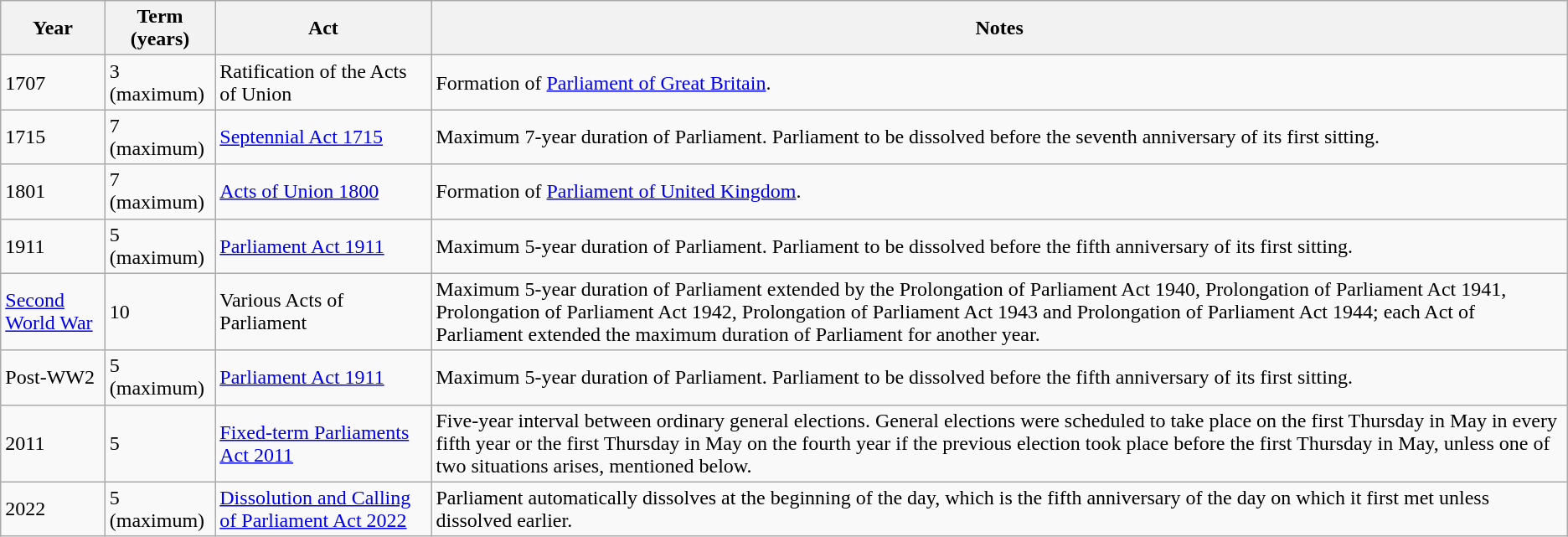<table class="wikitable">
<tr>
<th>Year</th>
<th>Term (years)</th>
<th>Act</th>
<th>Notes</th>
</tr>
<tr>
<td>1707</td>
<td>3 (maximum)</td>
<td>Ratification of the Acts of Union</td>
<td>Formation of <a href='#'>Parliament of Great Britain</a>.</td>
</tr>
<tr>
<td>1715</td>
<td>7 (maximum)</td>
<td><a href='#'>Septennial Act 1715</a></td>
<td>Maximum 7-year duration of Parliament. Parliament to be dissolved before the seventh anniversary of its first sitting.</td>
</tr>
<tr>
<td>1801</td>
<td>7 (maximum)</td>
<td><a href='#'>Acts of Union 1800</a></td>
<td>Formation of <a href='#'>Parliament of United Kingdom</a>.</td>
</tr>
<tr>
<td>1911</td>
<td>5 (maximum)</td>
<td><a href='#'>Parliament Act 1911</a></td>
<td>Maximum 5-year duration of Parliament. Parliament to be dissolved before the fifth anniversary of its first sitting.</td>
</tr>
<tr>
<td><a href='#'>Second World War</a></td>
<td>10</td>
<td>Various Acts of Parliament</td>
<td>Maximum 5-year duration of Parliament extended by the Prolongation of Parliament Act 1940, Prolongation of Parliament Act 1941, Prolongation of Parliament Act 1942, Prolongation of Parliament Act 1943 and Prolongation of Parliament Act 1944; each Act of Parliament extended the maximum duration of Parliament for another year.</td>
</tr>
<tr>
<td>Post-WW2</td>
<td>5 (maximum)</td>
<td><a href='#'>Parliament Act 1911</a></td>
<td>Maximum 5-year duration of Parliament. Parliament to be dissolved before the fifth anniversary of its first sitting.</td>
</tr>
<tr>
<td>2011</td>
<td>5</td>
<td><a href='#'>Fixed-term Parliaments Act 2011</a></td>
<td>Five-year interval between ordinary general elections. General elections were scheduled to take place on the first Thursday in May in every fifth year or the first Thursday in May on the fourth year if the previous election took place before the first Thursday in May, unless one of two situations arises, mentioned below.</td>
</tr>
<tr>
<td>2022</td>
<td>5 (maximum)</td>
<td><a href='#'>Dissolution and Calling of Parliament Act 2022</a></td>
<td>Parliament automatically dissolves at the beginning of the day, which is the fifth anniversary of the day on which it first met unless dissolved earlier.</td>
</tr>
</table>
